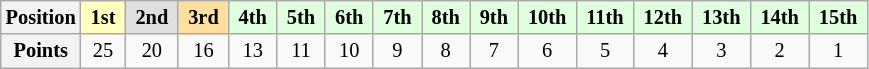<table class="wikitable" style="font-size:85%; text-align:center">
<tr>
<th>Position</th>
<td style="background:#ffffbf;"> <strong>1st</strong> </td>
<td style="background:#dfdfdf;"> <strong>2nd</strong> </td>
<td style="background:#ffdf9f;"> <strong>3rd</strong> </td>
<td style="background:#dfffdf;"> <strong>4th</strong> </td>
<td style="background:#dfffdf;"> <strong>5th</strong> </td>
<td style="background:#dfffdf;"> <strong>6th</strong> </td>
<td style="background:#dfffdf;"> <strong>7th</strong> </td>
<td style="background:#dfffdf;"> <strong>8th</strong> </td>
<td style="background:#dfffdf;"> <strong>9th</strong> </td>
<td style="background:#dfffdf;"> <strong>10th</strong> </td>
<td style="background:#dfffdf;"> <strong>11th</strong> </td>
<td style="background:#dfffdf;"> <strong>12th</strong> </td>
<td style="background:#dfffdf;"> <strong>13th</strong> </td>
<td style="background:#dfffdf;"> <strong>14th</strong> </td>
<td style="background:#dfffdf;"> <strong>15th</strong> </td>
</tr>
<tr>
<th>Points</th>
<td>25</td>
<td>20</td>
<td>16</td>
<td>13</td>
<td>11</td>
<td>10</td>
<td>9</td>
<td>8</td>
<td>7</td>
<td>6</td>
<td>5</td>
<td>4</td>
<td>3</td>
<td>2</td>
<td>1</td>
</tr>
</table>
